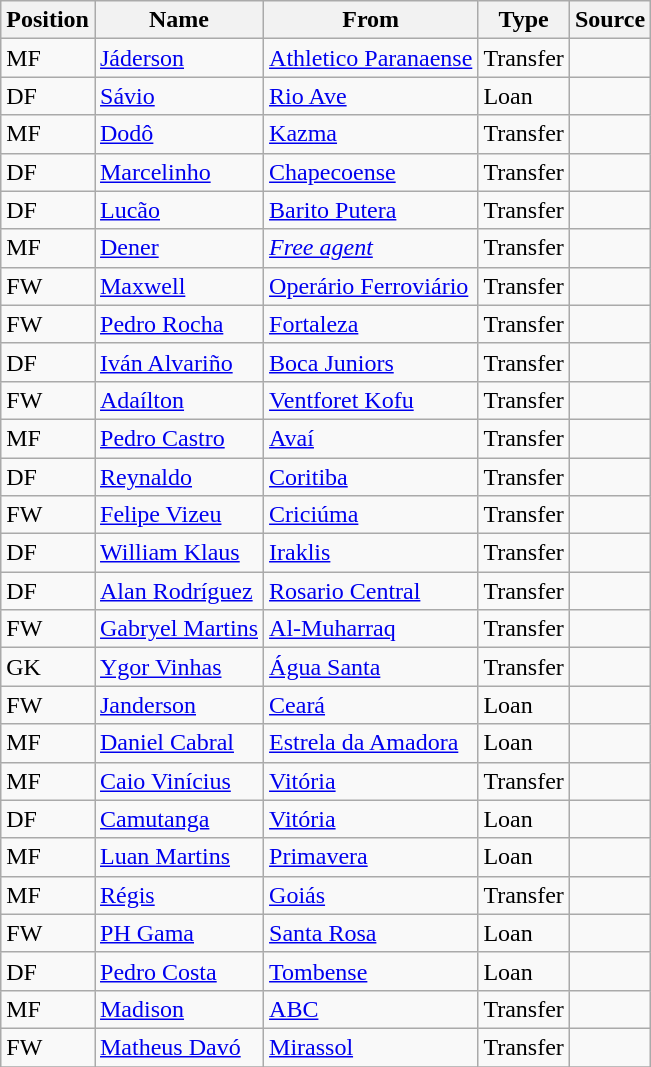<table class="wikitable" style="text-align:"width:100px"; font-size:95%; width:35%;">
<tr>
<th style="background:#00000; color:black; text-align:center;">Position</th>
<th style="background:#00000; color:black; text-align:center;">Name</th>
<th style="background:#00000; color:black; text-align:center;">From</th>
<th style="background:#00000; color:black; text-align:center;">Type</th>
<th style="background:#00000; color:black; text-align:center;">Source</th>
</tr>
<tr>
<td>MF</td>
<td><a href='#'>Jáderson</a></td>
<td> <a href='#'>Athletico Paranaense</a></td>
<td>Transfer</td>
<td></td>
</tr>
<tr>
<td>DF</td>
<td><a href='#'>Sávio</a></td>
<td> <a href='#'>Rio Ave</a></td>
<td>Loan</td>
<td></td>
</tr>
<tr>
<td>MF</td>
<td><a href='#'>Dodô</a></td>
<td> <a href='#'>Kazma</a></td>
<td>Transfer</td>
<td></td>
</tr>
<tr>
<td>DF</td>
<td><a href='#'>Marcelinho</a></td>
<td> <a href='#'>Chapecoense</a></td>
<td>Transfer</td>
<td></td>
</tr>
<tr>
<td>DF</td>
<td><a href='#'>Lucão</a></td>
<td> <a href='#'>Barito Putera</a></td>
<td>Transfer</td>
<td></td>
</tr>
<tr>
<td>MF</td>
<td><a href='#'>Dener</a></td>
<td><em><a href='#'>Free agent</a></em></td>
<td>Transfer</td>
<td></td>
</tr>
<tr>
<td>FW</td>
<td><a href='#'>Maxwell</a></td>
<td> <a href='#'>Operário Ferroviário</a></td>
<td>Transfer</td>
<td></td>
</tr>
<tr>
<td>FW</td>
<td><a href='#'>Pedro Rocha</a></td>
<td> <a href='#'>Fortaleza</a></td>
<td>Transfer</td>
<td></td>
</tr>
<tr>
<td>DF</td>
<td><a href='#'>Iván Alvariño</a></td>
<td> <a href='#'>Boca Juniors</a></td>
<td>Transfer</td>
<td></td>
</tr>
<tr>
<td>FW</td>
<td><a href='#'>Adaílton</a></td>
<td> <a href='#'>Ventforet Kofu</a></td>
<td>Transfer</td>
<td></td>
</tr>
<tr>
<td>MF</td>
<td><a href='#'>Pedro Castro</a></td>
<td> <a href='#'>Avaí</a></td>
<td>Transfer</td>
<td></td>
</tr>
<tr>
<td>DF</td>
<td><a href='#'>Reynaldo</a></td>
<td> <a href='#'>Coritiba</a></td>
<td>Transfer</td>
<td></td>
</tr>
<tr>
<td>FW</td>
<td><a href='#'>Felipe Vizeu</a></td>
<td> <a href='#'>Criciúma</a></td>
<td>Transfer</td>
<td></td>
</tr>
<tr>
<td>DF</td>
<td><a href='#'>William Klaus</a></td>
<td> <a href='#'>Iraklis</a></td>
<td>Transfer</td>
<td></td>
</tr>
<tr>
<td>DF</td>
<td><a href='#'>Alan Rodríguez</a></td>
<td> <a href='#'>Rosario Central</a></td>
<td>Transfer</td>
<td></td>
</tr>
<tr>
<td>FW</td>
<td><a href='#'>Gabryel Martins</a></td>
<td> <a href='#'>Al-Muharraq</a></td>
<td>Transfer</td>
<td></td>
</tr>
<tr>
<td>GK</td>
<td><a href='#'>Ygor Vinhas</a></td>
<td> <a href='#'>Água Santa</a></td>
<td>Transfer</td>
<td></td>
</tr>
<tr>
<td>FW</td>
<td><a href='#'>Janderson</a></td>
<td> <a href='#'>Ceará</a></td>
<td>Loan</td>
<td></td>
</tr>
<tr>
<td>MF</td>
<td><a href='#'>Daniel Cabral</a></td>
<td> <a href='#'>Estrela da Amadora</a></td>
<td>Loan</td>
<td></td>
</tr>
<tr>
<td>MF</td>
<td><a href='#'>Caio Vinícius</a></td>
<td> <a href='#'>Vitória</a></td>
<td>Transfer</td>
<td></td>
</tr>
<tr>
<td>DF</td>
<td><a href='#'>Camutanga</a></td>
<td> <a href='#'>Vitória</a></td>
<td>Loan</td>
<td></td>
</tr>
<tr>
<td>MF</td>
<td><a href='#'>Luan Martins</a></td>
<td> <a href='#'>Primavera</a></td>
<td>Loan</td>
<td></td>
</tr>
<tr>
<td>MF</td>
<td><a href='#'>Régis</a></td>
<td> <a href='#'>Goiás</a></td>
<td>Transfer</td>
<td></td>
</tr>
<tr>
<td>FW</td>
<td><a href='#'>PH Gama</a></td>
<td> <a href='#'>Santa Rosa</a></td>
<td>Loan</td>
<td></td>
</tr>
<tr>
<td>DF</td>
<td><a href='#'>Pedro Costa</a></td>
<td> <a href='#'>Tombense</a></td>
<td>Loan</td>
<td></td>
</tr>
<tr>
<td>MF</td>
<td><a href='#'>Madison</a></td>
<td> <a href='#'>ABC</a></td>
<td>Transfer</td>
<td></td>
</tr>
<tr>
<td>FW</td>
<td><a href='#'>Matheus Davó</a></td>
<td> <a href='#'>Mirassol</a></td>
<td>Transfer</td>
<td></td>
</tr>
<tr>
</tr>
</table>
